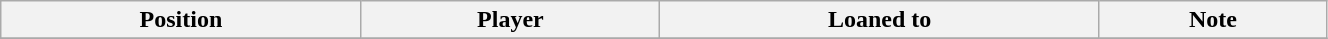<table class="wikitable sortable" style="width:70%; text-align:center; font-size:100%; text-align:left;">
<tr>
<th>Position</th>
<th>Player</th>
<th>Loaned to</th>
<th>Note</th>
</tr>
<tr>
</tr>
</table>
